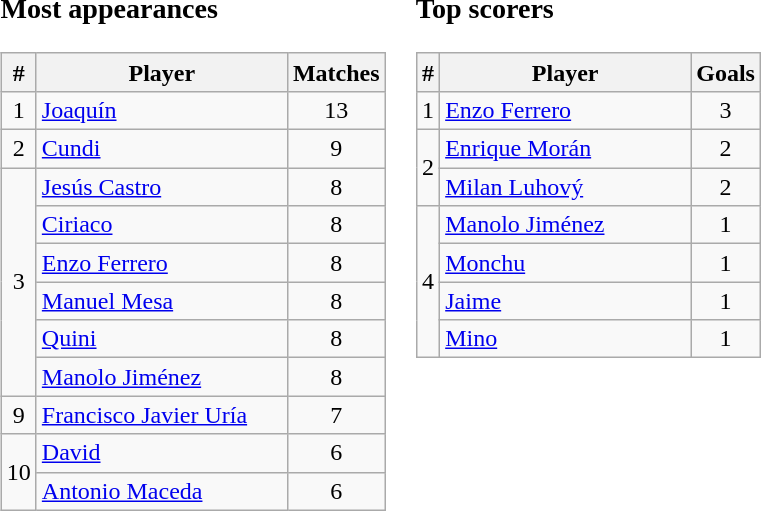<table>
<tr>
<td valign=top width=0%><br><h3>Most appearances</h3><table class="wikitable" style="text-align:center;">
<tr>
<th>#</th>
<th style="width:160px;">Player</th>
<th>Matches</th>
</tr>
<tr>
<td>1</td>
<td align=left><a href='#'>Joaquín</a></td>
<td>13</td>
</tr>
<tr>
<td>2</td>
<td align=left><a href='#'>Cundi</a></td>
<td>9</td>
</tr>
<tr>
<td rowspan=6>3</td>
<td align=left><a href='#'>Jesús Castro</a></td>
<td>8</td>
</tr>
<tr>
<td align=left><a href='#'>Ciriaco</a></td>
<td>8</td>
</tr>
<tr>
<td align=left><a href='#'>Enzo Ferrero</a></td>
<td>8</td>
</tr>
<tr>
<td align=left><a href='#'>Manuel Mesa</a></td>
<td>8</td>
</tr>
<tr>
<td align=left><a href='#'>Quini</a></td>
<td>8</td>
</tr>
<tr>
<td align=left><a href='#'>Manolo Jiménez</a></td>
<td>8</td>
</tr>
<tr>
<td>9</td>
<td align=left><a href='#'>Francisco Javier Uría</a></td>
<td>7</td>
</tr>
<tr>
<td rowspan=2>10</td>
<td align=left><a href='#'>David</a></td>
<td>6</td>
</tr>
<tr>
<td align=left><a href='#'>Antonio Maceda</a></td>
<td>6</td>
</tr>
</table>
</td>
<td valign=top width=0%><br><h3>Top scorers</h3><table class="wikitable" style="text-align:center;">
<tr>
<th>#</th>
<th style="width:160px;">Player</th>
<th>Goals</th>
</tr>
<tr>
<td>1</td>
<td align=left><a href='#'>Enzo Ferrero</a></td>
<td>3</td>
</tr>
<tr>
<td rowspan=2>2</td>
<td align=left><a href='#'>Enrique Morán</a></td>
<td>2</td>
</tr>
<tr>
<td align=left><a href='#'>Milan Luhový</a></td>
<td>2</td>
</tr>
<tr>
<td rowspan=4>4</td>
<td align=left><a href='#'>Manolo Jiménez</a></td>
<td>1</td>
</tr>
<tr>
<td align=left><a href='#'>Monchu</a></td>
<td>1</td>
</tr>
<tr>
<td align=left><a href='#'>Jaime</a></td>
<td>1</td>
</tr>
<tr>
<td align=left><a href='#'>Mino</a></td>
<td>1</td>
</tr>
</table>
</td>
</tr>
</table>
